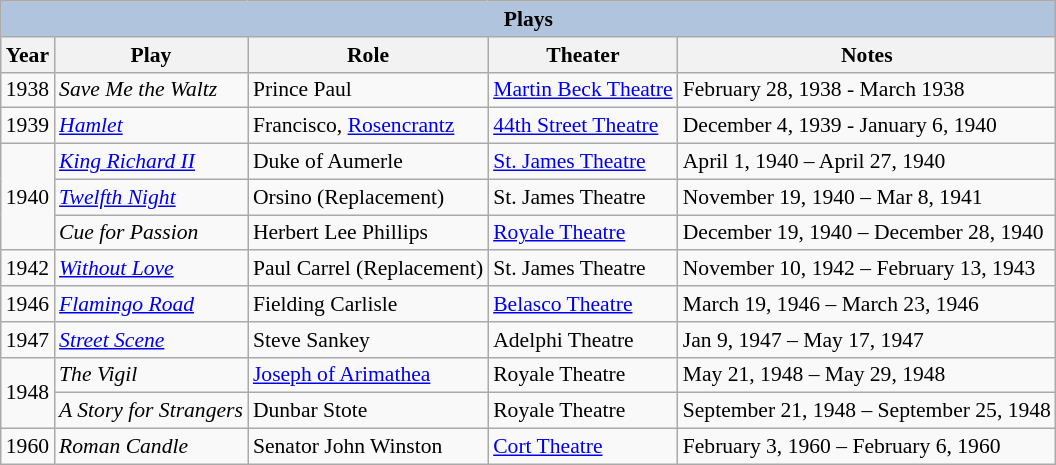<table class="wikitable" style="font-size: 90%;">
<tr>
<th colspan="5" style="background: LightSteelBlue;">Plays</th>
</tr>
<tr>
<th>Year</th>
<th>Play</th>
<th>Role</th>
<th>Theater</th>
<th>Notes</th>
</tr>
<tr>
<td>1938</td>
<td><em>Save Me the Waltz</em></td>
<td>Prince Paul</td>
<td><a href='#'>Martin Beck Theatre</a></td>
<td>February 28, 1938 - March 1938</td>
</tr>
<tr>
<td>1939</td>
<td><em><a href='#'>Hamlet</a></em></td>
<td>Francisco, <a href='#'>Rosencrantz</a></td>
<td><a href='#'>44th Street Theatre</a></td>
<td>December 4, 1939 - January 6, 1940</td>
</tr>
<tr>
<td rowspan=3>1940</td>
<td><em><a href='#'>King Richard II</a></em></td>
<td>Duke of Aumerle</td>
<td><a href='#'>St. James Theatre</a></td>
<td>April 1, 1940 – April 27, 1940</td>
</tr>
<tr>
<td><em><a href='#'>Twelfth Night</a></em></td>
<td>Orsino (Replacement)</td>
<td>St. James Theatre</td>
<td>November 19, 1940 – Mar 8, 1941</td>
</tr>
<tr>
<td><em>Cue for Passion</em></td>
<td>Herbert Lee Phillips</td>
<td><a href='#'>Royale Theatre</a></td>
<td>December 19, 1940 – December 28, 1940</td>
</tr>
<tr>
<td>1942</td>
<td><em><a href='#'>Without Love</a></em></td>
<td>Paul Carrel (Replacement)</td>
<td>St. James Theatre</td>
<td>November 10, 1942 – February 13, 1943</td>
</tr>
<tr>
<td>1946</td>
<td><em><a href='#'>Flamingo Road</a></em></td>
<td>Fielding Carlisle</td>
<td><a href='#'>Belasco Theatre</a></td>
<td>March 19, 1946 – March 23, 1946</td>
</tr>
<tr>
<td>1947</td>
<td><em><a href='#'>Street Scene</a></em></td>
<td>Steve Sankey</td>
<td>Adelphi Theatre</td>
<td>Jan 9, 1947 – May 17, 1947</td>
</tr>
<tr>
<td rowspan=2>1948</td>
<td><em>The Vigil</em></td>
<td><a href='#'>Joseph of Arimathea</a></td>
<td>Royale Theatre</td>
<td>May 21, 1948 – May 29, 1948</td>
</tr>
<tr>
<td><em>A Story for Strangers</em></td>
<td>Dunbar Stote</td>
<td>Royale Theatre</td>
<td>September 21, 1948 – September 25, 1948</td>
</tr>
<tr>
<td>1960</td>
<td><em>Roman Candle</em></td>
<td>Senator John Winston</td>
<td><a href='#'>Cort Theatre</a></td>
<td>February 3, 1960 – February 6, 1960</td>
</tr>
</table>
